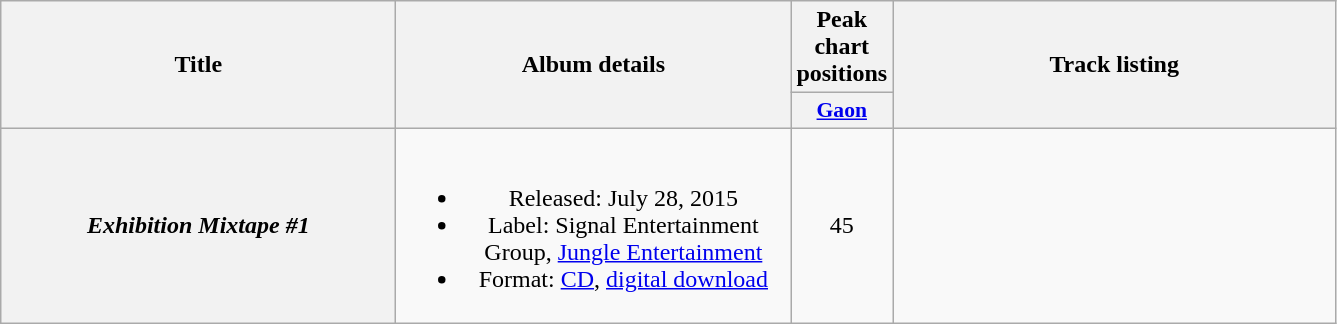<table class="wikitable plainrowheaders" style="text-align:center;" border="1">
<tr>
<th scope="col" rowspan="2" style="width:16em;">Title</th>
<th scope="col" rowspan="2" style="width:16em;">Album details</th>
<th scope="col">Peak chart positions</th>
<th scope="col" rowspan="2" style="width:18em;">Track listing</th>
</tr>
<tr>
<th scope="col" style="width:2.2em;font-size:90%;"><a href='#'>Gaon</a><br></th>
</tr>
<tr>
<th scope="row"><em>Exhibition Mixtape #1</em></th>
<td><br><ul><li>Released: July 28, 2015</li><li>Label: Signal Entertainment Group, <a href='#'>Jungle Entertainment</a></li><li>Format: <a href='#'>CD</a>, <a href='#'>digital download</a></li></ul></td>
<td>45</td>
<td align="left" style="font-size: 90%;"><br></td>
</tr>
</table>
